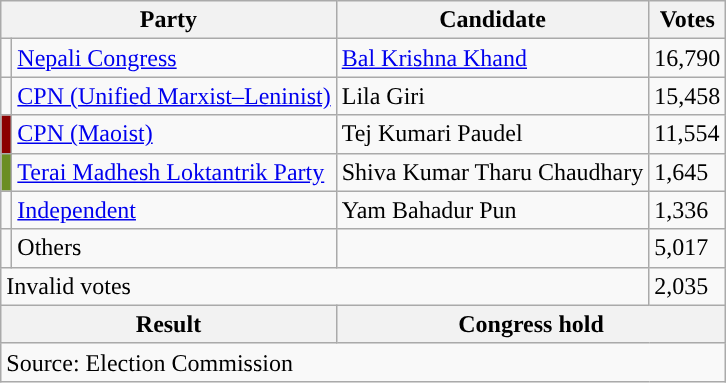<table class="wikitable">
<tr>
<th colspan="2">Party</th>
<th>Candidate</th>
<th>Votes</th>
</tr>
<tr>
<td style="background-color:"></td>
<td><a href='#'>Nepali Congress</a></td>
<td><a href='#'>Bal Krishna Khand</a></td>
<td>16,790</td>
</tr>
<tr>
<td style="background-color:"></td>
<td><a href='#'>CPN (Unified Marxist–Leninist)</a></td>
<td>Lila Giri</td>
<td>15,458</td>
</tr>
<tr>
<td style="background-color:darkred"></td>
<td><a href='#'>CPN (Maoist)</a></td>
<td>Tej Kumari Paudel</td>
<td>11,554</td>
</tr>
<tr>
<td style="background-color:olivedrab"></td>
<td><a href='#'>Terai Madhesh Loktantrik Party</a></td>
<td>Shiva Kumar Tharu Chaudhary</td>
<td>1,645</td>
</tr>
<tr>
<td style="background-color:"></td>
<td><a href='#'>Independent</a></td>
<td>Yam Bahadur Pun</td>
<td>1,336</td>
</tr>
<tr>
<td></td>
<td>Others</td>
<td></td>
<td>5,017</td>
</tr>
<tr>
<td colspan="3">Invalid votes</td>
<td>2,035</td>
</tr>
<tr>
<th colspan="2">Result</th>
<th colspan="2">Congress hold</th>
</tr>
<tr>
<td colspan="4">Source: Election Commission</td>
</tr>
</table>
